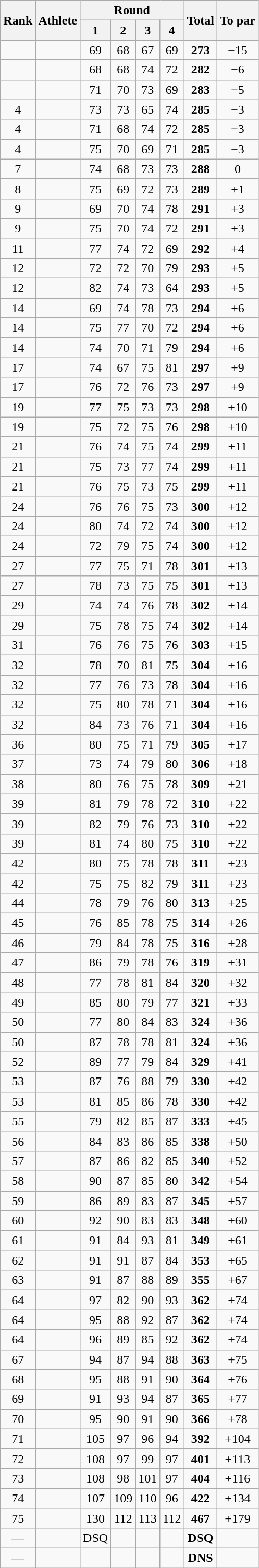<table class=wikitable style="text-align:center">
<tr>
<th rowspan="2">Rank</th>
<th rowspan="2">Athlete</th>
<th colspan="4">Round</th>
<th rowspan="2">Total</th>
<th rowspan="2">To par</th>
</tr>
<tr>
<th>1</th>
<th>2</th>
<th>3</th>
<th>4</th>
</tr>
<tr>
<td></td>
<td align=left></td>
<td>69</td>
<td>68</td>
<td>67</td>
<td>69</td>
<td><strong>273</strong></td>
<td>−15</td>
</tr>
<tr>
<td></td>
<td align=left></td>
<td>68</td>
<td>68</td>
<td>74</td>
<td>72</td>
<td><strong>282</strong></td>
<td>−6</td>
</tr>
<tr>
<td></td>
<td align=left></td>
<td>71</td>
<td>70</td>
<td>73</td>
<td>69</td>
<td><strong>283</strong></td>
<td>−5</td>
</tr>
<tr>
<td>4</td>
<td align=left></td>
<td>73</td>
<td>73</td>
<td>65</td>
<td>74</td>
<td><strong>285</strong></td>
<td>−3</td>
</tr>
<tr>
<td>4</td>
<td align=left></td>
<td>71</td>
<td>68</td>
<td>74</td>
<td>72</td>
<td><strong>285</strong></td>
<td>−3</td>
</tr>
<tr>
<td>4</td>
<td align=left></td>
<td>75</td>
<td>70</td>
<td>69</td>
<td>71</td>
<td><strong>285</strong></td>
<td>−3</td>
</tr>
<tr>
<td>7</td>
<td align=left></td>
<td>74</td>
<td>68</td>
<td>73</td>
<td>73</td>
<td><strong>288</strong></td>
<td>0</td>
</tr>
<tr>
<td>8</td>
<td align=left></td>
<td>75</td>
<td>69</td>
<td>72</td>
<td>73</td>
<td><strong>289</strong></td>
<td>+1</td>
</tr>
<tr>
<td>9</td>
<td align=left></td>
<td>69</td>
<td>70</td>
<td>74</td>
<td>78</td>
<td><strong>291</strong></td>
<td>+3</td>
</tr>
<tr>
<td>9</td>
<td align=left></td>
<td>75</td>
<td>70</td>
<td>74</td>
<td>72</td>
<td><strong>291</strong></td>
<td>+3</td>
</tr>
<tr>
<td>11</td>
<td align=left></td>
<td>77</td>
<td>74</td>
<td>72</td>
<td>69</td>
<td><strong>292</strong></td>
<td>+4</td>
</tr>
<tr>
<td>12</td>
<td align=left></td>
<td>72</td>
<td>72</td>
<td>70</td>
<td>79</td>
<td><strong>293</strong></td>
<td>+5</td>
</tr>
<tr>
<td>12</td>
<td align=left></td>
<td>82</td>
<td>74</td>
<td>73</td>
<td>64</td>
<td><strong>293</strong></td>
<td>+5</td>
</tr>
<tr>
<td>14</td>
<td align=left></td>
<td>69</td>
<td>74</td>
<td>78</td>
<td>73</td>
<td><strong>294</strong></td>
<td>+6</td>
</tr>
<tr>
<td>14</td>
<td align=left></td>
<td>75</td>
<td>77</td>
<td>70</td>
<td>72</td>
<td><strong>294</strong></td>
<td>+6</td>
</tr>
<tr>
<td>14</td>
<td align=left></td>
<td>74</td>
<td>70</td>
<td>71</td>
<td>79</td>
<td><strong>294</strong></td>
<td>+6</td>
</tr>
<tr>
<td>17</td>
<td align=left></td>
<td>74</td>
<td>67</td>
<td>75</td>
<td>81</td>
<td><strong>297</strong></td>
<td>+9</td>
</tr>
<tr>
<td>17</td>
<td align=left></td>
<td>76</td>
<td>72</td>
<td>76</td>
<td>73</td>
<td><strong>297</strong></td>
<td>+9</td>
</tr>
<tr>
<td>19</td>
<td align=left></td>
<td>77</td>
<td>75</td>
<td>73</td>
<td>73</td>
<td><strong>298</strong></td>
<td>+10</td>
</tr>
<tr>
<td>19</td>
<td align=left></td>
<td>75</td>
<td>72</td>
<td>75</td>
<td>76</td>
<td><strong>298</strong></td>
<td>+10</td>
</tr>
<tr>
<td>21</td>
<td align=left></td>
<td>76</td>
<td>74</td>
<td>75</td>
<td>74</td>
<td><strong>299</strong></td>
<td>+11</td>
</tr>
<tr>
<td>21</td>
<td align=left></td>
<td>75</td>
<td>73</td>
<td>77</td>
<td>74</td>
<td><strong>299</strong></td>
<td>+11</td>
</tr>
<tr>
<td>21</td>
<td align=left></td>
<td>76</td>
<td>75</td>
<td>73</td>
<td>75</td>
<td><strong>299</strong></td>
<td>+11</td>
</tr>
<tr>
<td>24</td>
<td align=left></td>
<td>76</td>
<td>76</td>
<td>75</td>
<td>73</td>
<td><strong>300</strong></td>
<td>+12</td>
</tr>
<tr>
<td>24</td>
<td align=left></td>
<td>80</td>
<td>74</td>
<td>72</td>
<td>74</td>
<td><strong>300</strong></td>
<td>+12</td>
</tr>
<tr>
<td>24</td>
<td align=left></td>
<td>72</td>
<td>79</td>
<td>75</td>
<td>74</td>
<td><strong>300</strong></td>
<td>+12</td>
</tr>
<tr>
<td>27</td>
<td align=left></td>
<td>77</td>
<td>75</td>
<td>71</td>
<td>78</td>
<td><strong>301</strong></td>
<td>+13</td>
</tr>
<tr>
<td>27</td>
<td align=left></td>
<td>78</td>
<td>73</td>
<td>75</td>
<td>75</td>
<td><strong>301</strong></td>
<td>+13</td>
</tr>
<tr>
<td>29</td>
<td align=left></td>
<td>74</td>
<td>74</td>
<td>76</td>
<td>78</td>
<td><strong>302</strong></td>
<td>+14</td>
</tr>
<tr>
<td>29</td>
<td align=left></td>
<td>75</td>
<td>78</td>
<td>75</td>
<td>74</td>
<td><strong>302</strong></td>
<td>+14</td>
</tr>
<tr>
<td>31</td>
<td align=left></td>
<td>76</td>
<td>76</td>
<td>75</td>
<td>76</td>
<td><strong>303</strong></td>
<td>+15</td>
</tr>
<tr>
<td>32</td>
<td align=left></td>
<td>78</td>
<td>70</td>
<td>81</td>
<td>75</td>
<td><strong>304</strong></td>
<td>+16</td>
</tr>
<tr>
<td>32</td>
<td align=left></td>
<td>77</td>
<td>76</td>
<td>73</td>
<td>78</td>
<td><strong>304</strong></td>
<td>+16</td>
</tr>
<tr>
<td>32</td>
<td align=left></td>
<td>75</td>
<td>80</td>
<td>78</td>
<td>71</td>
<td><strong>304</strong></td>
<td>+16</td>
</tr>
<tr>
<td>32</td>
<td align=left></td>
<td>84</td>
<td>73</td>
<td>76</td>
<td>71</td>
<td><strong>304</strong></td>
<td>+16</td>
</tr>
<tr>
<td>36</td>
<td align=left></td>
<td>80</td>
<td>75</td>
<td>71</td>
<td>79</td>
<td><strong>305</strong></td>
<td>+17</td>
</tr>
<tr>
<td>37</td>
<td align=left></td>
<td>73</td>
<td>74</td>
<td>79</td>
<td>80</td>
<td><strong>306</strong></td>
<td>+18</td>
</tr>
<tr>
<td>38</td>
<td align=left></td>
<td>80</td>
<td>76</td>
<td>75</td>
<td>78</td>
<td><strong>309</strong></td>
<td>+21</td>
</tr>
<tr>
<td>39</td>
<td align=left></td>
<td>81</td>
<td>79</td>
<td>78</td>
<td>72</td>
<td><strong>310</strong></td>
<td>+22</td>
</tr>
<tr>
<td>39</td>
<td align=left></td>
<td>82</td>
<td>79</td>
<td>76</td>
<td>73</td>
<td><strong>310</strong></td>
<td>+22</td>
</tr>
<tr>
<td>39</td>
<td align=left></td>
<td>81</td>
<td>74</td>
<td>80</td>
<td>75</td>
<td><strong>310</strong></td>
<td>+22</td>
</tr>
<tr>
<td>42</td>
<td align=left></td>
<td>80</td>
<td>75</td>
<td>78</td>
<td>78</td>
<td><strong>311</strong></td>
<td>+23</td>
</tr>
<tr>
<td>42</td>
<td align=left></td>
<td>75</td>
<td>75</td>
<td>82</td>
<td>79</td>
<td><strong>311</strong></td>
<td>+23</td>
</tr>
<tr>
<td>44</td>
<td align=left></td>
<td>78</td>
<td>79</td>
<td>76</td>
<td>80</td>
<td><strong>313</strong></td>
<td>+25</td>
</tr>
<tr>
<td>45</td>
<td align=left></td>
<td>76</td>
<td>85</td>
<td>78</td>
<td>75</td>
<td><strong>314</strong></td>
<td>+26</td>
</tr>
<tr>
<td>46</td>
<td align=left></td>
<td>79</td>
<td>84</td>
<td>78</td>
<td>75</td>
<td><strong>316</strong></td>
<td>+28</td>
</tr>
<tr>
<td>47</td>
<td align=left></td>
<td>86</td>
<td>79</td>
<td>78</td>
<td>76</td>
<td><strong>319</strong></td>
<td>+31</td>
</tr>
<tr>
<td>48</td>
<td align=left></td>
<td>77</td>
<td>78</td>
<td>81</td>
<td>84</td>
<td><strong>320</strong></td>
<td>+32</td>
</tr>
<tr>
<td>49</td>
<td align=left></td>
<td>85</td>
<td>80</td>
<td>79</td>
<td>77</td>
<td><strong>321</strong></td>
<td>+33</td>
</tr>
<tr>
<td>50</td>
<td align=left></td>
<td>77</td>
<td>80</td>
<td>84</td>
<td>83</td>
<td><strong>324</strong></td>
<td>+36</td>
</tr>
<tr>
<td>50</td>
<td align=left></td>
<td>87</td>
<td>78</td>
<td>78</td>
<td>81</td>
<td><strong>324</strong></td>
<td>+36</td>
</tr>
<tr>
<td>52</td>
<td align=left></td>
<td>89</td>
<td>77</td>
<td>79</td>
<td>84</td>
<td><strong>329</strong></td>
<td>+41</td>
</tr>
<tr>
<td>53</td>
<td align=left></td>
<td>87</td>
<td>76</td>
<td>88</td>
<td>79</td>
<td><strong>330</strong></td>
<td>+42</td>
</tr>
<tr>
<td>53</td>
<td align=left></td>
<td>81</td>
<td>85</td>
<td>86</td>
<td>78</td>
<td><strong>330</strong></td>
<td>+42</td>
</tr>
<tr>
<td>55</td>
<td align=left></td>
<td>79</td>
<td>82</td>
<td>85</td>
<td>87</td>
<td><strong>333</strong></td>
<td>+45</td>
</tr>
<tr>
<td>56</td>
<td align=left></td>
<td>84</td>
<td>83</td>
<td>86</td>
<td>85</td>
<td><strong>338</strong></td>
<td>+50</td>
</tr>
<tr>
<td>57</td>
<td align=left></td>
<td>87</td>
<td>86</td>
<td>82</td>
<td>85</td>
<td><strong>340</strong></td>
<td>+52</td>
</tr>
<tr>
<td>58</td>
<td align=left></td>
<td>90</td>
<td>87</td>
<td>85</td>
<td>80</td>
<td><strong>342</strong></td>
<td>+54</td>
</tr>
<tr>
<td>59</td>
<td align=left></td>
<td>86</td>
<td>89</td>
<td>83</td>
<td>87</td>
<td><strong>345</strong></td>
<td>+57</td>
</tr>
<tr>
<td>60</td>
<td align=left></td>
<td>92</td>
<td>90</td>
<td>83</td>
<td>83</td>
<td><strong>348</strong></td>
<td>+60</td>
</tr>
<tr>
<td>61</td>
<td align=left></td>
<td>91</td>
<td>84</td>
<td>93</td>
<td>81</td>
<td><strong>349</strong></td>
<td>+61</td>
</tr>
<tr>
<td>62</td>
<td align=left></td>
<td>91</td>
<td>91</td>
<td>87</td>
<td>84</td>
<td><strong>353</strong></td>
<td>+65</td>
</tr>
<tr>
<td>63</td>
<td align=left></td>
<td>91</td>
<td>87</td>
<td>88</td>
<td>89</td>
<td><strong>355</strong></td>
<td>+67</td>
</tr>
<tr>
<td>64</td>
<td align=left></td>
<td>97</td>
<td>82</td>
<td>90</td>
<td>93</td>
<td><strong>362</strong></td>
<td>+74</td>
</tr>
<tr>
<td>64</td>
<td align=left></td>
<td>95</td>
<td>88</td>
<td>92</td>
<td>87</td>
<td><strong>362</strong></td>
<td>+74</td>
</tr>
<tr>
<td>64</td>
<td align=left></td>
<td>96</td>
<td>89</td>
<td>85</td>
<td>92</td>
<td><strong>362</strong></td>
<td>+74</td>
</tr>
<tr>
<td>67</td>
<td align=left></td>
<td>94</td>
<td>87</td>
<td>94</td>
<td>88</td>
<td><strong>363</strong></td>
<td>+75</td>
</tr>
<tr>
<td>68</td>
<td align=left></td>
<td>95</td>
<td>88</td>
<td>91</td>
<td>90</td>
<td><strong>364</strong></td>
<td>+76</td>
</tr>
<tr>
<td>69</td>
<td align=left></td>
<td>91</td>
<td>93</td>
<td>94</td>
<td>87</td>
<td><strong>365</strong></td>
<td>+77</td>
</tr>
<tr>
<td>70</td>
<td align=left></td>
<td>95</td>
<td>90</td>
<td>91</td>
<td>90</td>
<td><strong>366</strong></td>
<td>+78</td>
</tr>
<tr>
<td>71</td>
<td align=left></td>
<td>105</td>
<td>97</td>
<td>96</td>
<td>94</td>
<td><strong>392</strong></td>
<td>+104</td>
</tr>
<tr>
<td>72</td>
<td align=left></td>
<td>108</td>
<td>97</td>
<td>99</td>
<td>97</td>
<td><strong>401</strong></td>
<td>+113</td>
</tr>
<tr>
<td>73</td>
<td align=left></td>
<td>108</td>
<td>98</td>
<td>101</td>
<td>97</td>
<td><strong>404</strong></td>
<td>+116</td>
</tr>
<tr>
<td>74</td>
<td align=left></td>
<td>107</td>
<td>109</td>
<td>110</td>
<td>96</td>
<td><strong>422</strong></td>
<td>+134</td>
</tr>
<tr>
<td>75</td>
<td align=left></td>
<td>130</td>
<td>112</td>
<td>113</td>
<td>112</td>
<td><strong>467</strong></td>
<td>+179</td>
</tr>
<tr>
<td>—</td>
<td align=left></td>
<td>DSQ</td>
<td></td>
<td></td>
<td></td>
<td><strong>DSQ</strong></td>
<td></td>
</tr>
<tr>
<td>—</td>
<td align=left></td>
<td></td>
<td></td>
<td></td>
<td></td>
<td><strong>DNS</strong></td>
<td></td>
</tr>
</table>
